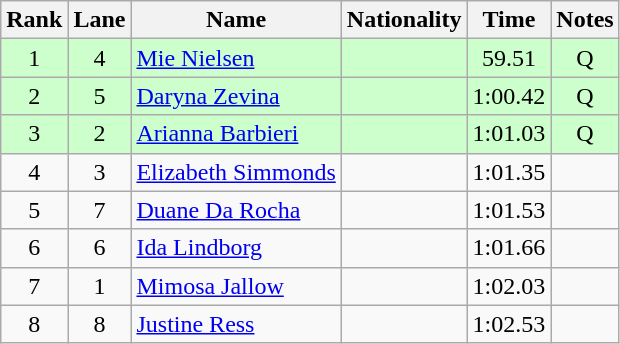<table class="wikitable sortable" style="text-align:center">
<tr>
<th>Rank</th>
<th>Lane</th>
<th>Name</th>
<th>Nationality</th>
<th>Time</th>
<th>Notes</th>
</tr>
<tr bgcolor=ccffcc>
<td>1</td>
<td>4</td>
<td align=left><a href='#'>Mie Nielsen</a></td>
<td align=left></td>
<td>59.51</td>
<td>Q</td>
</tr>
<tr bgcolor=ccffcc>
<td>2</td>
<td>5</td>
<td align=left><a href='#'>Daryna Zevina</a></td>
<td align=left></td>
<td>1:00.42</td>
<td>Q</td>
</tr>
<tr bgcolor=ccffcc>
<td>3</td>
<td>2</td>
<td align=left><a href='#'>Arianna Barbieri</a></td>
<td align=left></td>
<td>1:01.03</td>
<td>Q</td>
</tr>
<tr>
<td>4</td>
<td>3</td>
<td align=left><a href='#'>Elizabeth Simmonds</a></td>
<td align=left></td>
<td>1:01.35</td>
<td></td>
</tr>
<tr>
<td>5</td>
<td>7</td>
<td align=left><a href='#'>Duane Da Rocha</a></td>
<td align=left></td>
<td>1:01.53</td>
<td></td>
</tr>
<tr>
<td>6</td>
<td>6</td>
<td align=left><a href='#'>Ida Lindborg</a></td>
<td align=left></td>
<td>1:01.66</td>
<td></td>
</tr>
<tr>
<td>7</td>
<td>1</td>
<td align=left><a href='#'>Mimosa Jallow</a></td>
<td align=left></td>
<td>1:02.03</td>
<td></td>
</tr>
<tr>
<td>8</td>
<td>8</td>
<td align=left><a href='#'>Justine Ress</a></td>
<td align=left></td>
<td>1:02.53</td>
<td></td>
</tr>
</table>
